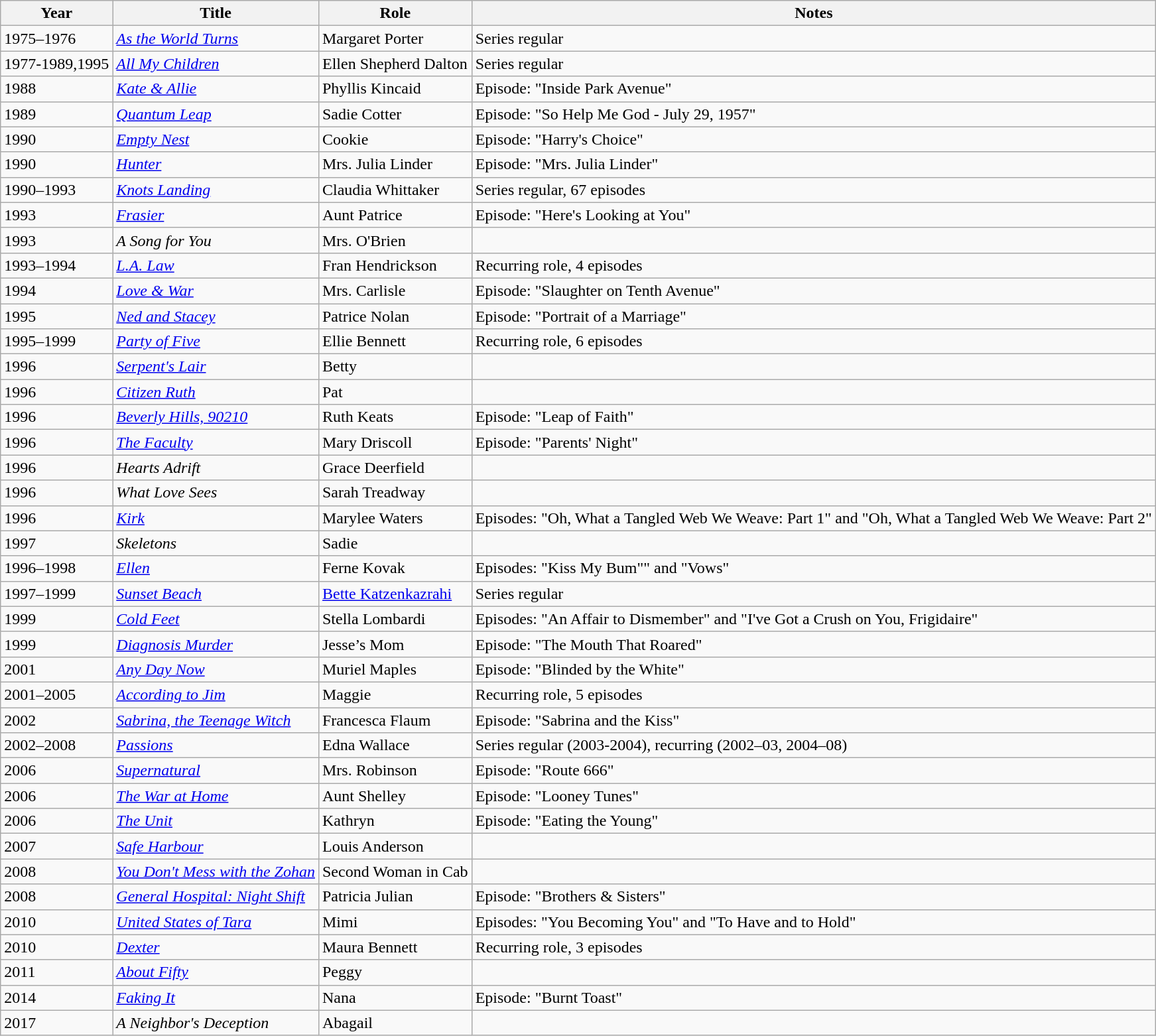<table class="wikitable sortable">
<tr>
<th>Year</th>
<th>Title</th>
<th>Role</th>
<th class="unsortable">Notes</th>
</tr>
<tr>
<td>1975–1976</td>
<td><em><a href='#'>As the World Turns</a></em></td>
<td>Margaret Porter</td>
<td>Series regular</td>
</tr>
<tr>
<td>1977-1989,1995</td>
<td><em><a href='#'>All My Children</a></em></td>
<td>Ellen Shepherd Dalton</td>
<td>Series regular</td>
</tr>
<tr>
<td>1988</td>
<td><em><a href='#'>Kate & Allie</a></em></td>
<td>Phyllis Kincaid</td>
<td>Episode: "Inside Park Avenue"</td>
</tr>
<tr>
<td>1989</td>
<td><em><a href='#'>Quantum Leap</a></em></td>
<td>Sadie Cotter</td>
<td>Episode: "So Help Me God - July 29, 1957"</td>
</tr>
<tr>
<td>1990</td>
<td><em><a href='#'>Empty Nest</a></em></td>
<td>Cookie</td>
<td>Episode: "Harry's Choice"</td>
</tr>
<tr>
<td>1990</td>
<td><em><a href='#'>Hunter</a></em></td>
<td>Mrs. Julia Linder</td>
<td>Episode: "Mrs. Julia Linder"</td>
</tr>
<tr>
<td>1990–1993</td>
<td><em><a href='#'>Knots Landing</a></em></td>
<td>Claudia Whittaker</td>
<td>Series regular, 67 episodes</td>
</tr>
<tr>
<td>1993</td>
<td><em><a href='#'>Frasier</a></em></td>
<td>Aunt Patrice</td>
<td>Episode: "Here's Looking at You"</td>
</tr>
<tr>
<td>1993</td>
<td><em>A Song for You</em></td>
<td>Mrs. O'Brien</td>
<td></td>
</tr>
<tr>
<td>1993–1994</td>
<td><em><a href='#'>L.A. Law</a></em></td>
<td>Fran Hendrickson</td>
<td>Recurring role,  4 episodes</td>
</tr>
<tr>
<td>1994</td>
<td><em><a href='#'>Love & War</a></em></td>
<td>Mrs. Carlisle</td>
<td>Episode: "Slaughter on Tenth Avenue"</td>
</tr>
<tr>
<td>1995</td>
<td><em><a href='#'>Ned and Stacey</a></em></td>
<td>Patrice Nolan</td>
<td>Episode: "Portrait of a Marriage"</td>
</tr>
<tr>
<td>1995–1999</td>
<td><em><a href='#'>Party of Five</a></em></td>
<td>Ellie Bennett</td>
<td>Recurring role, 6 episodes</td>
</tr>
<tr>
<td>1996</td>
<td><em><a href='#'>Serpent's Lair</a></em></td>
<td>Betty</td>
<td></td>
</tr>
<tr>
<td>1996</td>
<td><em><a href='#'>Citizen Ruth</a></em></td>
<td>Pat</td>
<td></td>
</tr>
<tr>
<td>1996</td>
<td><em><a href='#'>Beverly Hills, 90210</a></em></td>
<td>Ruth Keats</td>
<td>Episode: "Leap of Faith"</td>
</tr>
<tr>
<td>1996</td>
<td><em><a href='#'>The Faculty</a></em></td>
<td>Mary Driscoll</td>
<td>Episode: "Parents' Night"</td>
</tr>
<tr>
<td>1996</td>
<td><em>Hearts Adrift</em></td>
<td>Grace Deerfield</td>
<td></td>
</tr>
<tr>
<td>1996</td>
<td><em>What Love Sees</em></td>
<td>Sarah Treadway</td>
<td></td>
</tr>
<tr>
<td>1996</td>
<td><em><a href='#'>Kirk</a></em></td>
<td>Marylee Waters</td>
<td>Episodes: "Oh, What a Tangled Web We Weave: Part 1" and "Oh, What a Tangled Web We Weave: Part 2"</td>
</tr>
<tr>
<td>1997</td>
<td><em>Skeletons</em></td>
<td>Sadie</td>
<td></td>
</tr>
<tr>
<td>1996–1998</td>
<td><em><a href='#'>Ellen</a></em></td>
<td>Ferne Kovak</td>
<td>Episodes: "Kiss My Bum"" and "Vows"</td>
</tr>
<tr>
<td>1997–1999</td>
<td><em><a href='#'>Sunset Beach</a></em></td>
<td><a href='#'>Bette Katzenkazrahi</a></td>
<td>Series regular</td>
</tr>
<tr>
<td>1999</td>
<td><em><a href='#'>Cold Feet</a></em></td>
<td>Stella Lombardi</td>
<td>Episodes: "An Affair to Dismember" and "I've Got a Crush on You, Frigidaire"</td>
</tr>
<tr>
<td>1999</td>
<td><em><a href='#'>Diagnosis Murder</a></em></td>
<td>Jesse’s Mom</td>
<td>Episode: "The Mouth That Roared"</td>
</tr>
<tr>
<td>2001</td>
<td><em><a href='#'>Any Day Now</a></em></td>
<td>Muriel Maples</td>
<td>Episode: "Blinded by the White"</td>
</tr>
<tr>
<td>2001–2005</td>
<td><em><a href='#'>According to Jim</a></em></td>
<td>Maggie</td>
<td>Recurring role, 5 episodes</td>
</tr>
<tr>
<td>2002</td>
<td><em><a href='#'>Sabrina, the Teenage Witch</a></em></td>
<td>Francesca Flaum</td>
<td>Episode: "Sabrina and the Kiss"</td>
</tr>
<tr>
<td>2002–2008</td>
<td><em><a href='#'>Passions</a></em></td>
<td>Edna Wallace</td>
<td>Series regular (2003-2004), recurring (2002–03, 2004–08)</td>
</tr>
<tr>
<td>2006</td>
<td><em><a href='#'>Supernatural</a></em></td>
<td>Mrs. Robinson</td>
<td>Episode: "Route 666"</td>
</tr>
<tr>
<td>2006</td>
<td><em><a href='#'>The War at Home</a></em></td>
<td>Aunt Shelley</td>
<td>Episode: "Looney Tunes"</td>
</tr>
<tr>
<td>2006</td>
<td><em><a href='#'>The Unit</a></em></td>
<td>Kathryn</td>
<td>Episode: "Eating the Young"</td>
</tr>
<tr>
<td>2007</td>
<td><em><a href='#'>Safe Harbour</a></em></td>
<td>Louis Anderson</td>
<td></td>
</tr>
<tr>
<td>2008</td>
<td><em><a href='#'>You Don't Mess with the Zohan</a></em></td>
<td>Second Woman in Cab</td>
<td></td>
</tr>
<tr>
<td>2008</td>
<td><em><a href='#'>General Hospital: Night Shift</a></em></td>
<td>Patricia Julian</td>
<td>Episode: "Brothers & Sisters"</td>
</tr>
<tr>
<td>2010</td>
<td><em><a href='#'>United States of Tara</a></em></td>
<td>Mimi</td>
<td>Episodes: "You Becoming You" and "To Have and to Hold"</td>
</tr>
<tr>
<td>2010</td>
<td><em><a href='#'>Dexter</a></em></td>
<td>Maura Bennett</td>
<td>Recurring role, 3 episodes</td>
</tr>
<tr>
<td>2011</td>
<td><em><a href='#'>About Fifty</a></em></td>
<td>Peggy</td>
<td></td>
</tr>
<tr>
<td>2014</td>
<td><em><a href='#'>Faking It</a></em></td>
<td>Nana</td>
<td>Episode: "Burnt Toast"</td>
</tr>
<tr>
<td>2017</td>
<td><em>A Neighbor's Deception</em></td>
<td>Abagail</td>
<td></td>
</tr>
</table>
